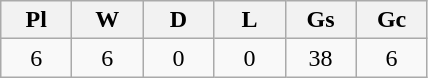<table class="wikitable" style="text-align:center">
<tr>
<th width=40px>Pl</th>
<th width=40px>W</th>
<th width=40px>D</th>
<th width=40px>L</th>
<th width=40px>Gs</th>
<th width=40px>Gc</th>
</tr>
<tr>
<td>6</td>
<td>6</td>
<td>0</td>
<td>0</td>
<td>38</td>
<td>6</td>
</tr>
</table>
